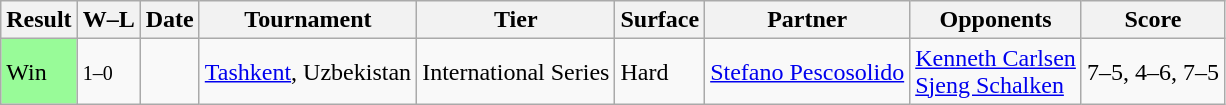<table class="sortable wikitable">
<tr>
<th>Result</th>
<th class="unsortable">W–L</th>
<th>Date</th>
<th>Tournament</th>
<th>Tier</th>
<th>Surface</th>
<th>Partner</th>
<th>Opponents</th>
<th class="unsortable">Score</th>
</tr>
<tr>
<td style="background:#98fb98;">Win</td>
<td><small>1–0</small></td>
<td><a href='#'></a></td>
<td><a href='#'>Tashkent</a>, Uzbekistan</td>
<td>International Series</td>
<td>Hard</td>
<td> <a href='#'>Stefano Pescosolido</a></td>
<td> <a href='#'>Kenneth Carlsen</a> <br>  <a href='#'>Sjeng Schalken</a></td>
<td>7–5, 4–6, 7–5</td>
</tr>
</table>
